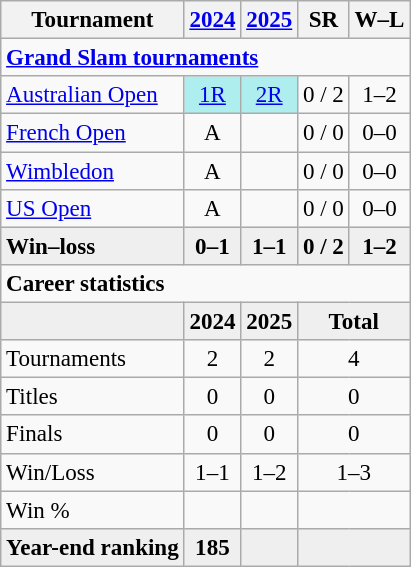<table class="wikitable nowrap" style=text-align:center;font-size:96%>
<tr>
<th>Tournament</th>
<th><a href='#'>2024</a></th>
<th><a href='#'>2025</a></th>
<th>SR</th>
<th>W–L</th>
</tr>
<tr>
<td colspan="5" align="left"><strong><a href='#'>Grand Slam tournaments</a></strong></td>
</tr>
<tr>
<td align="left"><a href='#'>Australian Open</a></td>
<td bgcolor="afeeee"><a href='#'>1R</a></td>
<td bgcolor="afeeee"><a href='#'>2R</a></td>
<td>0 / 2</td>
<td>1–2</td>
</tr>
<tr>
<td align="left"><a href='#'>French Open</a></td>
<td>A</td>
<td></td>
<td>0 / 0</td>
<td>0–0</td>
</tr>
<tr>
<td align="left"><a href='#'>Wimbledon</a></td>
<td>A</td>
<td></td>
<td>0 / 0</td>
<td>0–0</td>
</tr>
<tr>
<td align="left"><a href='#'>US Open</a></td>
<td>A</td>
<td></td>
<td>0 / 0</td>
<td>0–0</td>
</tr>
<tr style=background:#efefef;font-weight:bold>
<td align="left"><strong>Win–loss</strong></td>
<td>0–1</td>
<td>1–1</td>
<td>0 / 2</td>
<td>1–2</td>
</tr>
<tr>
<td colspan="5" align="left"><strong>Career statistics</strong></td>
</tr>
<tr style=background:#efefef;font-weight:bold>
<td align="left"></td>
<td>2024</td>
<td>2025</td>
<td colspan="2">Total</td>
</tr>
<tr>
<td align="left">Tournaments</td>
<td>2</td>
<td>2</td>
<td colspan="2">4</td>
</tr>
<tr>
<td align="left">Titles</td>
<td>0</td>
<td>0</td>
<td colspan="2">0</td>
</tr>
<tr>
<td align="left">Finals</td>
<td>0</td>
<td>0</td>
<td colspan="2">0</td>
</tr>
<tr>
<td align="left">Win/Loss</td>
<td>1–1</td>
<td>1–2</td>
<td colspan="2">1–3</td>
</tr>
<tr>
<td align="left">Win %</td>
<td></td>
<td></td>
<td colspan="2"></td>
</tr>
<tr style=background:#efefef;font-weight:bold>
<td><strong>Year-end ranking</strong></td>
<td>185</td>
<td></td>
<td colspan="2"></td>
</tr>
</table>
